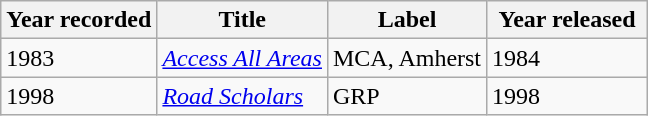<table class="wikitable">
<tr>
<th>Year recorded</th>
<th>Title</th>
<th>Label</th>
<th style="width:100px;">Year released</th>
</tr>
<tr>
<td>1983</td>
<td align=left><em><a href='#'>Access All Areas</a></em></td>
<td align=left>MCA, Amherst</td>
<td>1984</td>
</tr>
<tr>
<td>1998</td>
<td align=left><em><a href='#'>Road Scholars</a></em></td>
<td align=left>GRP</td>
<td>1998</td>
</tr>
</table>
